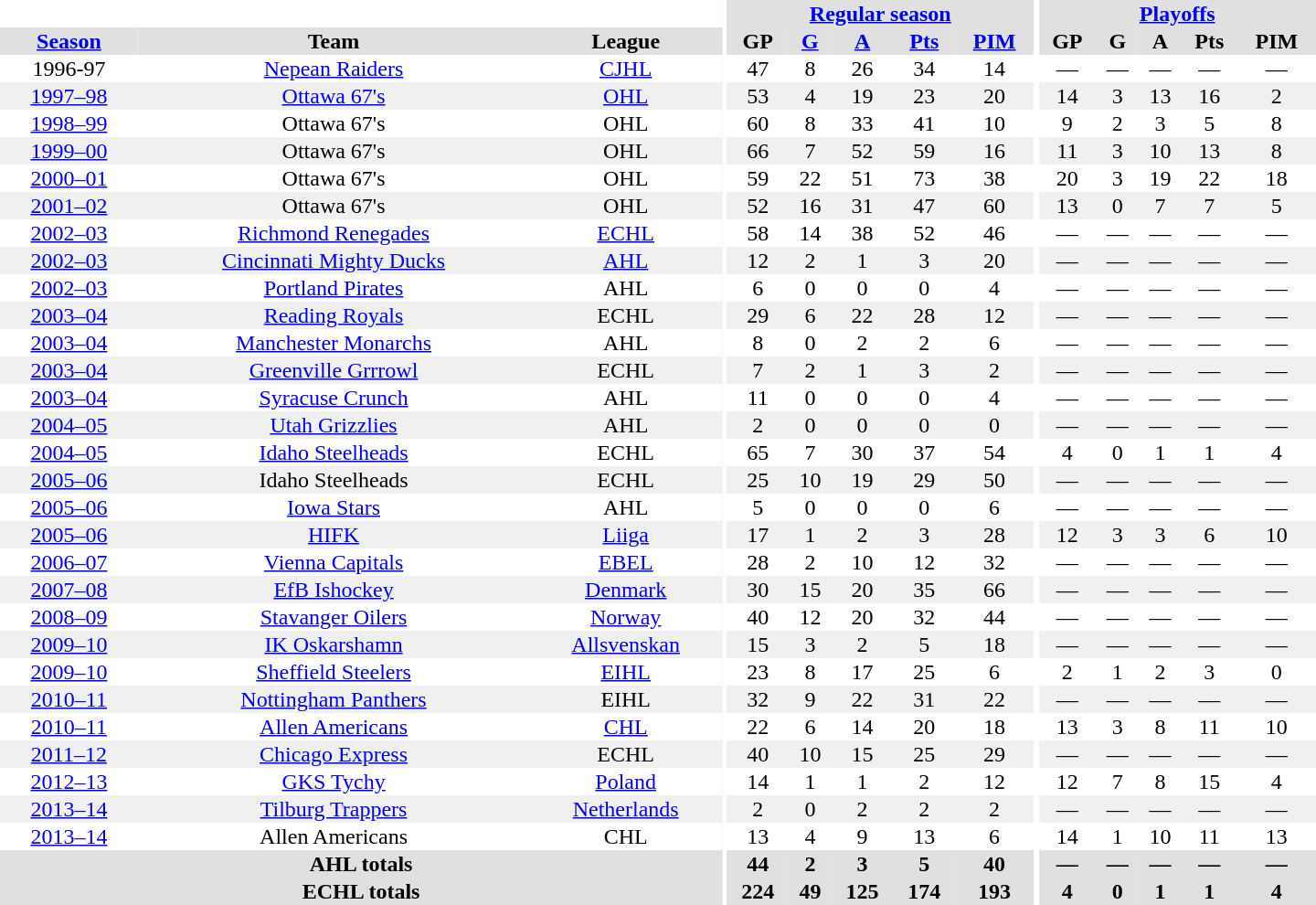<table border="0" cellpadding="1" cellspacing="0" style="text-align:center; width:60em">
<tr bgcolor="#e0e0e0">
<th colspan="3" bgcolor="#ffffff"></th>
<th rowspan="99" bgcolor="#ffffff"></th>
<th colspan="5"><a href='#'>Regular season</a></th>
<th rowspan="99" bgcolor="#ffffff"></th>
<th colspan="5"><a href='#'>Playoffs</a></th>
</tr>
<tr bgcolor="#e0e0e0">
<th><a href='#'>Season</a></th>
<th>Team</th>
<th>League</th>
<th>GP</th>
<th><a href='#'>G</a></th>
<th><a href='#'>A</a></th>
<th><a href='#'>Pts</a></th>
<th><a href='#'>PIM</a></th>
<th>GP</th>
<th>G</th>
<th>A</th>
<th>Pts</th>
<th>PIM</th>
</tr>
<tr>
<td>1996-97</td>
<td><a href='#'>Nepean Raiders</a></td>
<td><a href='#'>CJHL</a></td>
<td>47</td>
<td>8</td>
<td>26</td>
<td>34</td>
<td>14</td>
<td>—</td>
<td>—</td>
<td>—</td>
<td>—</td>
<td>—</td>
</tr>
<tr bgcolor="#f0f0f0">
<td><a href='#'>1997–98</a></td>
<td><a href='#'>Ottawa 67's</a></td>
<td><a href='#'>OHL</a></td>
<td>53</td>
<td>4</td>
<td>19</td>
<td>23</td>
<td>20</td>
<td>14</td>
<td>3</td>
<td>13</td>
<td>16</td>
<td>2</td>
</tr>
<tr>
<td><a href='#'>1998–99</a></td>
<td>Ottawa 67's</td>
<td>OHL</td>
<td>60</td>
<td>8</td>
<td>33</td>
<td>41</td>
<td>10</td>
<td>9</td>
<td>2</td>
<td>3</td>
<td>5</td>
<td>8</td>
</tr>
<tr bgcolor="#f0f0f0">
<td><a href='#'>1999–00</a></td>
<td>Ottawa 67's</td>
<td>OHL</td>
<td>66</td>
<td>7</td>
<td>52</td>
<td>59</td>
<td>16</td>
<td>11</td>
<td>3</td>
<td>10</td>
<td>13</td>
<td>8</td>
</tr>
<tr>
<td><a href='#'>2000–01</a></td>
<td>Ottawa 67's</td>
<td>OHL</td>
<td>59</td>
<td>22</td>
<td>51</td>
<td>73</td>
<td>38</td>
<td>20</td>
<td>3</td>
<td>19</td>
<td>22</td>
<td>18</td>
</tr>
<tr bgcolor="#f0f0f0">
<td><a href='#'>2001–02</a></td>
<td>Ottawa 67's</td>
<td>OHL</td>
<td>52</td>
<td>16</td>
<td>31</td>
<td>47</td>
<td>60</td>
<td>13</td>
<td>0</td>
<td>7</td>
<td>7</td>
<td>5</td>
</tr>
<tr>
<td><a href='#'>2002–03</a></td>
<td><a href='#'>Richmond Renegades</a></td>
<td><a href='#'>ECHL</a></td>
<td>58</td>
<td>14</td>
<td>38</td>
<td>52</td>
<td>46</td>
<td>—</td>
<td>—</td>
<td>—</td>
<td>—</td>
<td>—</td>
</tr>
<tr bgcolor="#f0f0f0">
<td><a href='#'>2002–03</a></td>
<td><a href='#'>Cincinnati Mighty Ducks</a></td>
<td><a href='#'>AHL</a></td>
<td>12</td>
<td>2</td>
<td>1</td>
<td>3</td>
<td>20</td>
<td>—</td>
<td>—</td>
<td>—</td>
<td>—</td>
<td>—</td>
</tr>
<tr>
<td><a href='#'>2002–03</a></td>
<td><a href='#'>Portland Pirates</a></td>
<td>AHL</td>
<td>6</td>
<td>0</td>
<td>0</td>
<td>0</td>
<td>4</td>
<td>—</td>
<td>—</td>
<td>—</td>
<td>—</td>
<td>—</td>
</tr>
<tr bgcolor="#f0f0f0">
<td><a href='#'>2003–04</a></td>
<td><a href='#'>Reading Royals</a></td>
<td>ECHL</td>
<td>29</td>
<td>6</td>
<td>22</td>
<td>28</td>
<td>12</td>
<td>—</td>
<td>—</td>
<td>—</td>
<td>—</td>
<td>—</td>
</tr>
<tr>
<td><a href='#'>2003–04</a></td>
<td><a href='#'>Manchester Monarchs</a></td>
<td>AHL</td>
<td>8</td>
<td>0</td>
<td>2</td>
<td>2</td>
<td>6</td>
<td>—</td>
<td>—</td>
<td>—</td>
<td>—</td>
<td>—</td>
</tr>
<tr bgcolor="#f0f0f0">
<td><a href='#'>2003–04</a></td>
<td><a href='#'>Greenville Grrrowl</a></td>
<td>ECHL</td>
<td>7</td>
<td>2</td>
<td>1</td>
<td>3</td>
<td>2</td>
<td>—</td>
<td>—</td>
<td>—</td>
<td>—</td>
<td>—</td>
</tr>
<tr>
<td><a href='#'>2003–04</a></td>
<td><a href='#'>Syracuse Crunch</a></td>
<td>AHL</td>
<td>11</td>
<td>0</td>
<td>0</td>
<td>0</td>
<td>4</td>
<td>—</td>
<td>—</td>
<td>—</td>
<td>—</td>
<td>—</td>
</tr>
<tr bgcolor="#f0f0f0">
<td><a href='#'>2004–05</a></td>
<td><a href='#'>Utah Grizzlies</a></td>
<td>AHL</td>
<td>2</td>
<td>0</td>
<td>0</td>
<td>0</td>
<td>0</td>
<td>—</td>
<td>—</td>
<td>—</td>
<td>—</td>
<td>—</td>
</tr>
<tr>
<td><a href='#'>2004–05</a></td>
<td><a href='#'>Idaho Steelheads</a></td>
<td>ECHL</td>
<td>65</td>
<td>7</td>
<td>30</td>
<td>37</td>
<td>54</td>
<td>4</td>
<td>0</td>
<td>1</td>
<td>1</td>
<td>4</td>
</tr>
<tr bgcolor="#f0f0f0">
<td><a href='#'>2005–06</a></td>
<td>Idaho Steelheads</td>
<td>ECHL</td>
<td>25</td>
<td>10</td>
<td>19</td>
<td>29</td>
<td>50</td>
<td>—</td>
<td>—</td>
<td>—</td>
<td>—</td>
<td>—</td>
</tr>
<tr>
<td><a href='#'>2005–06</a></td>
<td><a href='#'>Iowa Stars</a></td>
<td>AHL</td>
<td>5</td>
<td>0</td>
<td>0</td>
<td>0</td>
<td>6</td>
<td>—</td>
<td>—</td>
<td>—</td>
<td>—</td>
<td>—</td>
</tr>
<tr bgcolor="#f0f0f0">
<td><a href='#'>2005–06</a></td>
<td><a href='#'>HIFK</a></td>
<td><a href='#'>Liiga</a></td>
<td>17</td>
<td>1</td>
<td>2</td>
<td>3</td>
<td>28</td>
<td>12</td>
<td>3</td>
<td>3</td>
<td>6</td>
<td>10</td>
</tr>
<tr>
<td><a href='#'>2006–07</a></td>
<td><a href='#'>Vienna Capitals</a></td>
<td><a href='#'>EBEL</a></td>
<td>28</td>
<td>2</td>
<td>10</td>
<td>12</td>
<td>32</td>
<td>—</td>
<td>—</td>
<td>—</td>
<td>—</td>
<td>—</td>
</tr>
<tr bgcolor="#f0f0f0">
<td><a href='#'>2007–08</a></td>
<td><a href='#'>EfB Ishockey</a></td>
<td><a href='#'>Denmark</a></td>
<td>30</td>
<td>15</td>
<td>20</td>
<td>35</td>
<td>66</td>
<td>—</td>
<td>—</td>
<td>—</td>
<td>—</td>
<td>—</td>
</tr>
<tr>
<td><a href='#'>2008–09</a></td>
<td><a href='#'>Stavanger Oilers</a></td>
<td><a href='#'>Norway</a></td>
<td>40</td>
<td>12</td>
<td>20</td>
<td>32</td>
<td>44</td>
<td>—</td>
<td>—</td>
<td>—</td>
<td>—</td>
<td>—</td>
</tr>
<tr bgcolor="#f0f0f0">
<td><a href='#'>2009–10</a></td>
<td><a href='#'>IK Oskarshamn</a></td>
<td><a href='#'>Allsvenskan</a></td>
<td>15</td>
<td>3</td>
<td>2</td>
<td>5</td>
<td>18</td>
<td>—</td>
<td>—</td>
<td>—</td>
<td>—</td>
<td>—</td>
</tr>
<tr>
<td><a href='#'>2009–10</a></td>
<td><a href='#'>Sheffield Steelers</a></td>
<td><a href='#'>EIHL</a></td>
<td>23</td>
<td>8</td>
<td>17</td>
<td>25</td>
<td>6</td>
<td>2</td>
<td>1</td>
<td>2</td>
<td>3</td>
<td>0</td>
</tr>
<tr bgcolor="#f0f0f0">
<td><a href='#'>2010–11</a></td>
<td><a href='#'>Nottingham Panthers</a></td>
<td>EIHL</td>
<td>32</td>
<td>9</td>
<td>22</td>
<td>31</td>
<td>22</td>
<td>—</td>
<td>—</td>
<td>—</td>
<td>—</td>
<td>—</td>
</tr>
<tr>
<td><a href='#'>2010–11</a></td>
<td><a href='#'>Allen Americans</a></td>
<td><a href='#'>CHL</a></td>
<td>22</td>
<td>6</td>
<td>14</td>
<td>20</td>
<td>18</td>
<td>13</td>
<td>3</td>
<td>8</td>
<td>11</td>
<td>10</td>
</tr>
<tr bgcolor="#f0f0f0">
<td><a href='#'>2011–12</a></td>
<td><a href='#'>Chicago Express</a></td>
<td>ECHL</td>
<td>40</td>
<td>10</td>
<td>15</td>
<td>25</td>
<td>29</td>
<td>—</td>
<td>—</td>
<td>—</td>
<td>—</td>
<td>—</td>
</tr>
<tr>
<td><a href='#'>2012–13</a></td>
<td><a href='#'>GKS Tychy</a></td>
<td><a href='#'>Poland</a></td>
<td>14</td>
<td>1</td>
<td>1</td>
<td>2</td>
<td>12</td>
<td>12</td>
<td>7</td>
<td>8</td>
<td>15</td>
<td>4</td>
</tr>
<tr bgcolor="#f0f0f0">
<td><a href='#'>2013–14</a></td>
<td><a href='#'>Tilburg Trappers</a></td>
<td><a href='#'>Netherlands</a></td>
<td>2</td>
<td>0</td>
<td>2</td>
<td>2</td>
<td>2</td>
<td>—</td>
<td>—</td>
<td>—</td>
<td>—</td>
<td>—</td>
</tr>
<tr>
<td><a href='#'>2013–14</a></td>
<td>Allen Americans</td>
<td>CHL</td>
<td>13</td>
<td>4</td>
<td>9</td>
<td>13</td>
<td>6</td>
<td>14</td>
<td>1</td>
<td>10</td>
<td>11</td>
<td>13</td>
</tr>
<tr>
</tr>
<tr ALIGN="center" bgcolor="#e0e0e0">
<th colspan="3">AHL totals</th>
<th ALIGN="center">44</th>
<th ALIGN="center">2</th>
<th ALIGN="center">3</th>
<th ALIGN="center">5</th>
<th ALIGN="center">40</th>
<th ALIGN="center">—</th>
<th ALIGN="center">—</th>
<th ALIGN="center">—</th>
<th ALIGN="center">—</th>
<th ALIGN="center">—</th>
</tr>
<tr>
</tr>
<tr ALIGN="center" bgcolor="#e0e0e0">
<th colspan="3">ECHL totals</th>
<th ALIGN="center">224</th>
<th ALIGN="center">49</th>
<th ALIGN="center">125</th>
<th ALIGN="center">174</th>
<th ALIGN="center">193</th>
<th ALIGN="center">4</th>
<th ALIGN="center">0</th>
<th ALIGN="center">1</th>
<th ALIGN="center">1</th>
<th ALIGN="center">4</th>
</tr>
</table>
